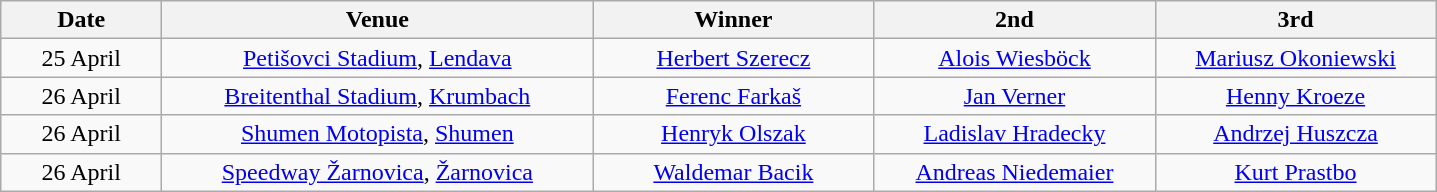<table class="wikitable" style="text-align:center">
<tr>
<th width=100>Date</th>
<th width=280>Venue</th>
<th width=180>Winner</th>
<th width=180>2nd</th>
<th width=180>3rd</th>
</tr>
<tr>
<td align=center>25 April</td>
<td> <a href='#'>Petišovci Stadium</a>, <a href='#'>Lendava</a></td>
<td> <a href='#'>Herbert Szerecz</a></td>
<td> <a href='#'>Alois Wiesböck</a></td>
<td> <a href='#'>Mariusz Okoniewski</a></td>
</tr>
<tr>
<td align=center>26 April</td>
<td> <a href='#'>Breitenthal Stadium</a>, <a href='#'>Krumbach</a></td>
<td> <a href='#'>Ferenc Farkaš</a></td>
<td> <a href='#'>Jan Verner</a></td>
<td> <a href='#'>Henny Kroeze</a></td>
</tr>
<tr>
<td align=center>26 April</td>
<td> <a href='#'>Shumen Motopista</a>, <a href='#'>Shumen</a></td>
<td> <a href='#'>Henryk Olszak</a></td>
<td> <a href='#'>Ladislav Hradecky</a></td>
<td> <a href='#'>Andrzej Huszcza</a></td>
</tr>
<tr>
<td align=center>26 April</td>
<td> <a href='#'>Speedway Žarnovica</a>, <a href='#'>Žarnovica</a></td>
<td> <a href='#'>Waldemar Bacik</a></td>
<td> <a href='#'>Andreas Niedemaier</a></td>
<td> <a href='#'>Kurt Prastbo</a></td>
</tr>
</table>
